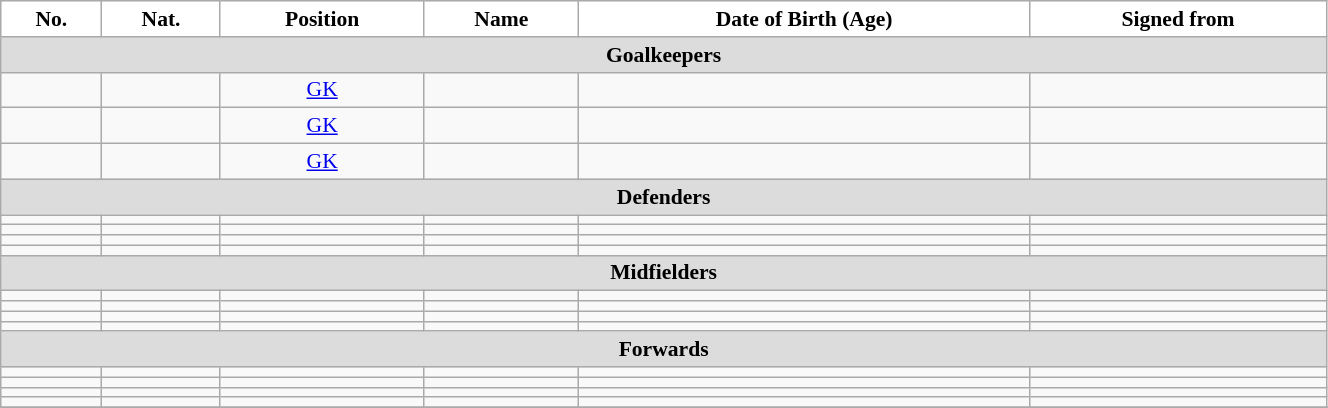<table class="wikitable" style="text-align:center; font-size:90%; width:70%">
<tr>
<th style="background:white; color:black; text-align:center;">No.</th>
<th style="background:white; color:black; text-align:center;">Nat.</th>
<th style="background:white; color:black; text-align:center;">Position</th>
<th style="background:white; color:black; text-align:center;">Name</th>
<th style="background:white; color:black; text-align:center;">Date of Birth (Age)</th>
<th style="background:white; color:black; text-align:center;">Signed from</th>
</tr>
<tr>
<th colspan=10 style="background:#DCDCDC; text-align:center;">Goalkeepers</th>
</tr>
<tr>
<td></td>
<td></td>
<td><a href='#'>GK</a></td>
<td></td>
<td></td>
<td style="text-align:left"></td>
</tr>
<tr>
<td></td>
<td></td>
<td><a href='#'>GK</a></td>
<td></td>
<td></td>
<td style="text-align:left"></td>
</tr>
<tr>
<td></td>
<td></td>
<td><a href='#'>GK</a></td>
<td></td>
<td></td>
<td style="text-align:left"></td>
</tr>
<tr>
<th colspan=10 style="background:#DCDCDC; text-align:center;">Defenders</th>
</tr>
<tr>
<td></td>
<td></td>
<td></td>
<td></td>
<td></td>
<td style="text-align:left"></td>
</tr>
<tr>
<td></td>
<td></td>
<td></td>
<td></td>
<td></td>
<td style="text-align:left"></td>
</tr>
<tr>
<td></td>
<td></td>
<td></td>
<td></td>
<td></td>
<td style="text-align:left"></td>
</tr>
<tr>
<td></td>
<td></td>
<td></td>
<td></td>
<td></td>
<td style="text-align:left"></td>
</tr>
<tr>
<th colspan=10 style="background:#DCDCDC; text-align:center;">Midfielders</th>
</tr>
<tr>
<td></td>
<td></td>
<td></td>
<td></td>
<td></td>
<td style="text-align:left"></td>
</tr>
<tr>
<td></td>
<td></td>
<td></td>
<td></td>
<td></td>
<td style="text-align:left"></td>
</tr>
<tr>
<td></td>
<td></td>
<td></td>
<td></td>
<td></td>
<td style="text-align:left"></td>
</tr>
<tr>
<td></td>
<td></td>
<td></td>
<td></td>
<td></td>
<td style="text-align:left"></td>
</tr>
<tr>
<th colspan=10 style="background:#DCDCDC; text-align:center;">Forwards</th>
</tr>
<tr>
<td></td>
<td></td>
<td></td>
<td></td>
<td></td>
<td style="text-align:left"></td>
</tr>
<tr>
<td></td>
<td></td>
<td></td>
<td></td>
<td></td>
<td style="text-align:left"></td>
</tr>
<tr>
<td></td>
<td></td>
<td></td>
<td></td>
<td></td>
<td style="text-align:left"></td>
</tr>
<tr>
<td></td>
<td></td>
<td></td>
<td></td>
<td></td>
<td style="text-align:left"></td>
</tr>
<tr>
</tr>
</table>
